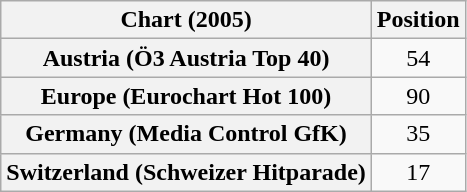<table class="wikitable sortable plainrowheaders" style="text-align:center">
<tr>
<th scope="col">Chart (2005)</th>
<th scope="col">Position</th>
</tr>
<tr>
<th scope="row">Austria (Ö3 Austria Top 40)</th>
<td>54</td>
</tr>
<tr>
<th scope="row">Europe (Eurochart Hot 100)</th>
<td>90</td>
</tr>
<tr>
<th scope="row">Germany (Media Control GfK)</th>
<td>35</td>
</tr>
<tr>
<th scope="row">Switzerland (Schweizer Hitparade)</th>
<td>17</td>
</tr>
</table>
